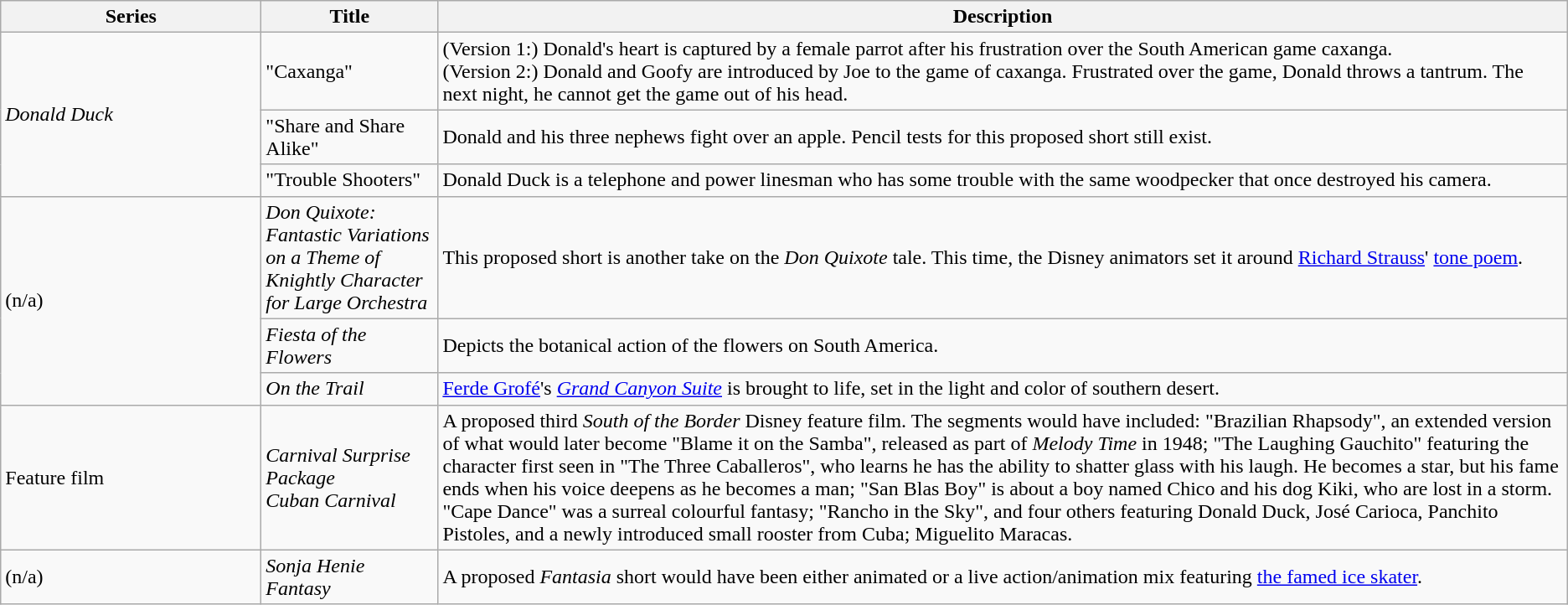<table class="wikitable">
<tr>
<th style="width:150pt;">Series</th>
<th style="width:100pt;">Title</th>
<th>Description</th>
</tr>
<tr>
<td rowspan="3"><em>Donald Duck</em></td>
<td>"Caxanga"</td>
<td>(Version 1:) Donald's heart is captured by a female parrot after his frustration over the South American game caxanga.<br>(Version 2:) Donald and Goofy are introduced by Joe to the game of caxanga. Frustrated over the game, Donald throws a tantrum. The next night, he cannot get the game out of his head.</td>
</tr>
<tr>
<td>"Share and Share Alike"</td>
<td>Donald and his three nephews fight over an apple. Pencil tests for this proposed short still exist.</td>
</tr>
<tr>
<td>"Trouble Shooters"</td>
<td>Donald Duck is a telephone and power linesman who has some trouble with the same woodpecker that once destroyed his camera.</td>
</tr>
<tr>
<td rowspan="3">(n/a)</td>
<td><em>Don Quixote: Fantastic Variations on a Theme of Knightly Character for Large Orchestra</em></td>
<td>This proposed short is another take on the <em>Don Quixote</em> tale. This time, the Disney animators set it around <a href='#'>Richard Strauss</a>' <a href='#'>tone poem</a>.</td>
</tr>
<tr>
<td><em>Fiesta of the Flowers</em></td>
<td>Depicts the botanical action of the flowers on South America.</td>
</tr>
<tr>
<td><em>On the Trail</em></td>
<td><a href='#'>Ferde Grofé</a>'s <em><a href='#'>Grand Canyon Suite</a></em> is brought to life, set in the light and color of southern desert.</td>
</tr>
<tr>
<td>Feature film</td>
<td><em>Carnival Surprise Package</em> <br> <em>Cuban Carnival</em></td>
<td>A proposed third <em>South of the Border</em> Disney feature film. The segments would have included: "Brazilian Rhapsody", an extended version of what would later become "Blame it on the Samba", released as part of <em>Melody Time</em> in 1948; "The Laughing Gauchito" featuring the character first seen in "The Three Caballeros", who learns he has the ability to shatter glass with his laugh. He becomes a star, but his fame ends when his voice deepens as he becomes a man; "San Blas Boy" is about a boy named Chico and his dog Kiki, who are lost in a storm. "Cape Dance" was a surreal colourful fantasy; "Rancho in the Sky", and four others featuring Donald Duck, José Carioca, Panchito Pistoles, and a newly introduced small rooster from Cuba; Miguelito Maracas.</td>
</tr>
<tr>
<td>(n/a)</td>
<td><em>Sonja Henie Fantasy</em></td>
<td>A proposed <em>Fantasia</em> short would have been either animated or a live action/animation mix featuring <a href='#'>the famed ice skater</a>.</td>
</tr>
</table>
